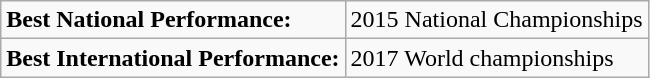<table class="wikitable">
<tr>
<td colspan="5"><strong>Best National Performance:</strong></td>
<td colspan="5">2015 National Championships</td>
</tr>
<tr>
<td colspan="5"><strong>Best International Performance:</strong></td>
<td colspan="5">2017 World championships</td>
</tr>
</table>
